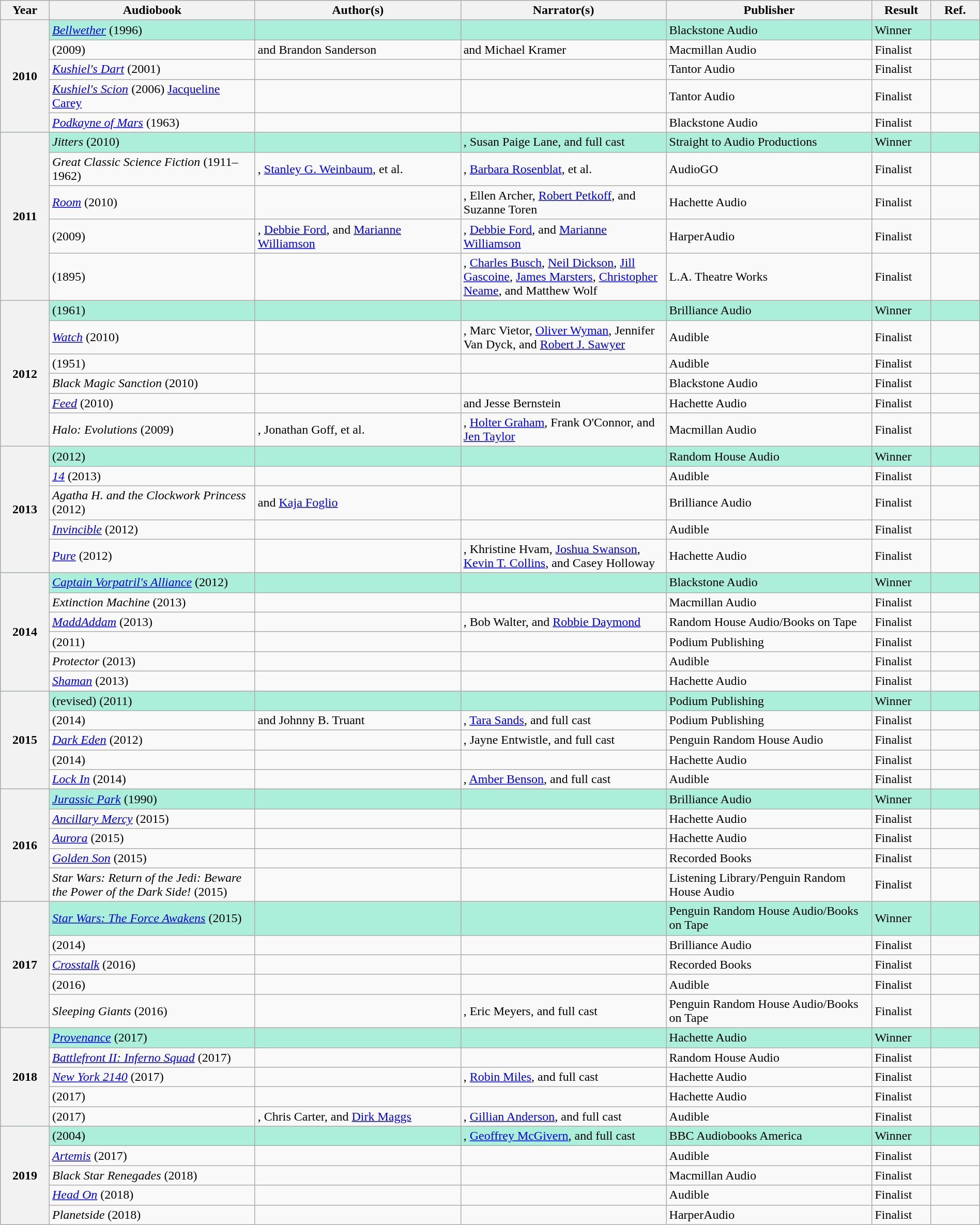<table class="wikitable sortable mw-collapsible" style="width:100%">
<tr>
<th scope="col" width="5%">Year</th>
<th scope="col" width="21%">Audiobook</th>
<th scope="col" width="21%">Author(s)</th>
<th scope="col" width="21%">Narrator(s)</th>
<th scope="col" width="21%">Publisher</th>
<th scope="col" width="6%">Result</th>
<th scope="col" width="5%">Ref.</th>
</tr>
<tr style="background:#ABEED9">
<th rowspan="5">2010<br></th>
<td><em><a href='#'>Bellwether</a></em> (1996)</td>
<td></td>
<td></td>
<td>Blackstone Audio</td>
<td>Winner</td>
<td></td>
</tr>
<tr>
<td><em></em> (2009)</td>
<td> and Brandon Sanderson</td>
<td> and Michael Kramer</td>
<td>Macmillan Audio</td>
<td>Finalist</td>
<td></td>
</tr>
<tr>
<td><em><a href='#'>Kushiel's Dart</a></em> (2001)</td>
<td></td>
<td></td>
<td>Tantor Audio</td>
<td>Finalist</td>
<td></td>
</tr>
<tr>
<td><em><a href='#'>Kushiel's Scion</a></em> (2006) <a href='#'>Jacqueline Carey</a></td>
<td></td>
<td></td>
<td>Tantor Audio</td>
<td>Finalist</td>
<td></td>
</tr>
<tr>
<td><em><a href='#'>Podkayne of Mars</a></em> (1963)</td>
<td></td>
<td></td>
<td>Blackstone Audio</td>
<td>Finalist</td>
<td></td>
</tr>
<tr style="background:#ABEED9">
<th rowspan="5">2011<br></th>
<td><em>Jitters</em> (2010)</td>
<td></td>
<td>, Susan Paige Lane, and full cast</td>
<td>Straight to Audio Productions</td>
<td>Winner</td>
<td></td>
</tr>
<tr>
<td><em>Great Classic Science Fiction</em> (1911–1962)</td>
<td>, <a href='#'>Stanley G. Weinbaum</a>, et al.</td>
<td>, <a href='#'>Barbara Rosenblat</a>, et al.</td>
<td>AudioGO</td>
<td>Finalist</td>
<td></td>
</tr>
<tr>
<td><em><a href='#'>Room</a></em> (2010)</td>
<td></td>
<td>, Ellen Archer, <a href='#'>Robert Petkoff</a>, and Suzanne Toren</td>
<td>Hachette Audio</td>
<td>Finalist</td>
<td></td>
</tr>
<tr>
<td><em></em> (2009)</td>
<td>, <a href='#'>Debbie Ford</a>, and <a href='#'>Marianne Williamson</a></td>
<td>, <a href='#'>Debbie Ford</a>, and <a href='#'>Marianne Williamson</a></td>
<td>HarperAudio</td>
<td>Finalist</td>
<td></td>
</tr>
<tr>
<td><em></em> (1895)</td>
<td></td>
<td>, <a href='#'>Charles Busch</a>, <a href='#'>Neil Dickson</a>, <a href='#'>Jill Gascoine</a>, <a href='#'>James Marsters</a>, <a href='#'>Christopher Neame</a>, and Matthew Wolf</td>
<td>L.A. Theatre Works</td>
<td>Finalist</td>
<td></td>
</tr>
<tr style="background:#ABEED9">
<th rowspan="6">2012<br></th>
<td><em></em> (1961)</td>
<td></td>
<td></td>
<td>Brilliance Audio</td>
<td>Winner</td>
<td></td>
</tr>
<tr>
<td><em><a href='#'>Watch</a></em> (2010)</td>
<td></td>
<td>, Marc Vietor, <a href='#'>Oliver Wyman</a>, Jennifer Van Dyck, and <a href='#'>Robert J. Sawyer</a></td>
<td>Audible</td>
<td>Finalist</td>
<td></td>
</tr>
<tr>
<td><em></em> (1951)</td>
<td></td>
<td></td>
<td>Audible</td>
<td>Finalist</td>
<td></td>
</tr>
<tr>
<td><em>Black Magic Sanction</em> (2010)</td>
<td></td>
<td></td>
<td>Blackstone Audio</td>
<td>Finalist</td>
<td></td>
</tr>
<tr>
<td><em><a href='#'>Feed</a></em> (2010)</td>
<td></td>
<td> and Jesse Bernstein</td>
<td>Hachette Audio</td>
<td>Finalist</td>
<td></td>
</tr>
<tr>
<td><em>Halo: Evolutions</em> (2009)</td>
<td>, Jonathan Goff, et al.</td>
<td>, <a href='#'>Holter Graham</a>, Frank O'Connor, and <a href='#'>Jen Taylor</a></td>
<td>Macmillan Audio</td>
<td>Finalist</td>
<td></td>
</tr>
<tr style="background:#ABEED9">
<th rowspan="5">2013<br></th>
<td><em></em> (2012)</td>
<td></td>
<td></td>
<td>Random House Audio</td>
<td>Winner</td>
<td></td>
</tr>
<tr>
<td><em><a href='#'>14</a></em> (2013)</td>
<td></td>
<td></td>
<td>Audible</td>
<td>Finalist</td>
<td></td>
</tr>
<tr>
<td><em>Agatha H. and the Clockwork Princess</em> (2012)</td>
<td> and <a href='#'>Kaja Foglio</a></td>
<td></td>
<td>Brilliance Audio</td>
<td>Finalist</td>
<td></td>
</tr>
<tr>
<td><em><a href='#'>Invincible</a></em> (2012)</td>
<td></td>
<td></td>
<td>Audible</td>
<td>Finalist</td>
<td></td>
</tr>
<tr>
<td><em><a href='#'>Pure</a></em> (2012)</td>
<td></td>
<td>, Khristine Hvam, <a href='#'>Joshua Swanson</a>, <a href='#'>Kevin T. Collins</a>, and Casey Holloway</td>
<td>Hachette Audio</td>
<td>Finalist</td>
<td></td>
</tr>
<tr style="background:#ABEED9">
<th rowspan="6">2014<br></th>
<td><em><a href='#'>Captain Vorpatril's Alliance</a></em> (2012)</td>
<td></td>
<td></td>
<td>Blackstone Audio</td>
<td>Winner</td>
<td></td>
</tr>
<tr>
<td><em>Extinction Machine</em> (2013)</td>
<td></td>
<td></td>
<td>Macmillan Audio</td>
<td>Finalist</td>
<td></td>
</tr>
<tr>
<td><em><a href='#'>MaddAddam</a></em> (2013)</td>
<td></td>
<td>, Bob Walter, and <a href='#'>Robbie Daymond</a></td>
<td>Random House Audio/Books on Tape</td>
<td>Finalist</td>
<td></td>
</tr>
<tr>
<td><em></em> (2011)</td>
<td></td>
<td></td>
<td>Podium Publishing</td>
<td>Finalist</td>
<td></td>
</tr>
<tr>
<td><em>Protector</em> (2013)</td>
<td></td>
<td></td>
<td>Audible</td>
<td>Finalist</td>
<td></td>
</tr>
<tr>
<td><em><a href='#'>Shaman</a></em> (2013)</td>
<td></td>
<td></td>
<td>Hachette Audio</td>
<td>Finalist</td>
<td></td>
</tr>
<tr style="background:#ABEED9">
<th rowspan="5">2015<br></th>
<td><em></em> (revised) (2011)</td>
<td></td>
<td></td>
<td>Podium Publishing</td>
<td>Winner</td>
<td></td>
</tr>
<tr>
<td><em></em> (2014)</td>
<td> and Johnny B. Truant</td>
<td>, <a href='#'>Tara Sands</a>, and full cast</td>
<td>Podium Publishing</td>
<td>Finalist</td>
<td></td>
</tr>
<tr>
<td><em><a href='#'>Dark Eden</a></em> (2012)</td>
<td></td>
<td>, Jayne Entwistle, and full cast</td>
<td>Penguin Random House Audio</td>
<td>Finalist</td>
<td></td>
</tr>
<tr>
<td><em></em> (2014)</td>
<td></td>
<td></td>
<td>Hachette Audio</td>
<td>Finalist</td>
<td></td>
</tr>
<tr>
<td><em><a href='#'>Lock In</a></em> (2014)</td>
<td></td>
<td>, <a href='#'>Amber Benson</a>, and full cast</td>
<td>Audible</td>
<td>Finalist</td>
<td></td>
</tr>
<tr style="background:#ABEED9">
<th rowspan="5">2016<br></th>
<td><em><a href='#'>Jurassic Park</a></em> (1990)</td>
<td></td>
<td></td>
<td>Brilliance Audio</td>
<td>Winner</td>
<td></td>
</tr>
<tr>
<td><em><a href='#'>Ancillary Mercy</a></em> (2015)</td>
<td></td>
<td></td>
<td>Hachette Audio</td>
<td>Finalist</td>
<td></td>
</tr>
<tr>
<td><em><a href='#'>Aurora</a></em> (2015)</td>
<td></td>
<td></td>
<td>Hachette Audio</td>
<td>Finalist</td>
<td></td>
</tr>
<tr>
<td><em><a href='#'>Golden Son</a></em> (2015)</td>
<td></td>
<td></td>
<td>Recorded Books</td>
<td>Finalist</td>
<td></td>
</tr>
<tr>
<td><em>Star Wars: Return of the Jedi: Beware the Power of the Dark Side!</em> (2015)</td>
<td></td>
<td></td>
<td>Listening Library/Penguin Random House Audio</td>
<td>Finalist</td>
<td></td>
</tr>
<tr style="background:#ABEED9">
<th rowspan="5">2017<br></th>
<td><em><a href='#'>Star Wars: The Force Awakens</a></em> (2015)</td>
<td></td>
<td></td>
<td>Penguin Random House Audio/Books on Tape</td>
<td>Winner</td>
<td></td>
</tr>
<tr>
<td><em></em> (2014)</td>
<td></td>
<td></td>
<td>Brilliance Audio</td>
<td>Finalist</td>
<td></td>
</tr>
<tr>
<td><em><a href='#'>Crosstalk</a></em> (2016)</td>
<td></td>
<td></td>
<td>Recorded Books</td>
<td>Finalist</td>
<td></td>
</tr>
<tr>
<td><em></em> (2016)</td>
<td></td>
<td></td>
<td>Audible</td>
<td>Finalist</td>
<td></td>
</tr>
<tr>
<td><em>Sleeping Giants</em> (2016)</td>
<td></td>
<td>, Eric Meyers, and full cast</td>
<td>Penguin Random House Audio/Books on Tape</td>
<td>Finalist</td>
<td></td>
</tr>
<tr style="background:#ABEED9">
<th rowspan="5">2018<br></th>
<td><em><a href='#'>Provenance</a></em> (2017)</td>
<td></td>
<td></td>
<td>Hachette Audio</td>
<td>Winner</td>
<td></td>
</tr>
<tr>
<td><em><a href='#'>Battlefront II: Inferno Squad</a></em> (2017)</td>
<td></td>
<td></td>
<td>Random House Audio</td>
<td>Finalist</td>
<td></td>
</tr>
<tr>
<td><em><a href='#'>New York 2140</a></em> (2017)</td>
<td></td>
<td>, <a href='#'>Robin Miles</a>, and full cast</td>
<td>Hachette Audio</td>
<td>Finalist</td>
<td></td>
</tr>
<tr>
<td><em></em> (2017)</td>
<td></td>
<td></td>
<td>Hachette Audio</td>
<td>Finalist</td>
<td></td>
</tr>
<tr>
<td><em></em> (2017)</td>
<td>, Chris Carter, and <a href='#'>Dirk Maggs</a></td>
<td>, <a href='#'>Gillian Anderson</a>, and full cast</td>
<td>Audible</td>
<td>Finalist</td>
<td></td>
</tr>
<tr style="background:#ABEED9">
<th rowspan="5">2019<br></th>
<td><em></em> (2004)</td>
<td></td>
<td>, <a href='#'>Geoffrey McGivern</a>, and full cast</td>
<td>BBC Audiobooks America</td>
<td>Winner</td>
<td></td>
</tr>
<tr>
<td><em><a href='#'>Artemis</a></em> (2017)</td>
<td></td>
<td></td>
<td>Audible</td>
<td>Finalist</td>
<td></td>
</tr>
<tr>
<td><em>Black Star Renegades</em> (2018)</td>
<td></td>
<td></td>
<td>Macmillan Audio</td>
<td>Finalist</td>
<td></td>
</tr>
<tr>
<td><em><a href='#'>Head On</a></em> (2018)</td>
<td></td>
<td></td>
<td>Audible</td>
<td>Finalist</td>
<td></td>
</tr>
<tr>
<td><em>Planetside</em> (2018)</td>
<td></td>
<td></td>
<td>HarperAudio</td>
<td>Finalist</td>
<td></td>
</tr>
</table>
